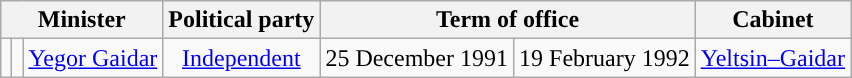<table class="wikitable" style="text-align:center;">
<tr>
<th colspan=3>Minister</th>
<th>Political party</th>
<th colspan=2>Term of office</th>
<th>Cabinet</th>
</tr>
<tr>
<td style="background: "></td>
<td></td>
<td><a href='#'>Yegor Gaidar</a></td>
<td><a href='#'>Independent</a></td>
<td>25 December 1991</td>
<td>19 February 1992</td>
<td><a href='#'>Yeltsin–Gaidar</a></td>
</tr>
</table>
